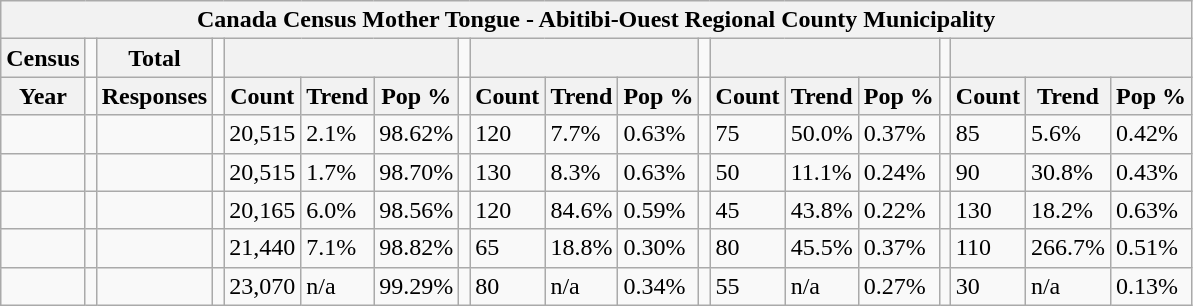<table class="wikitable">
<tr>
<th colspan="19">Canada Census Mother Tongue - Abitibi-Ouest Regional County Municipality</th>
</tr>
<tr>
<th>Census</th>
<td></td>
<th>Total</th>
<td colspan="1"></td>
<th colspan="3"></th>
<td colspan="1"></td>
<th colspan="3"></th>
<td colspan="1"></td>
<th colspan="3"></th>
<td colspan="1"></td>
<th colspan="3"></th>
</tr>
<tr>
<th>Year</th>
<td></td>
<th>Responses</th>
<td></td>
<th>Count</th>
<th>Trend</th>
<th>Pop %</th>
<td></td>
<th>Count</th>
<th>Trend</th>
<th>Pop %</th>
<td></td>
<th>Count</th>
<th>Trend</th>
<th>Pop %</th>
<td></td>
<th>Count</th>
<th>Trend</th>
<th>Pop %</th>
</tr>
<tr>
<td></td>
<td></td>
<td></td>
<td></td>
<td>20,515</td>
<td> 2.1%</td>
<td>98.62%</td>
<td></td>
<td>120</td>
<td> 7.7%</td>
<td>0.63%</td>
<td></td>
<td>75</td>
<td> 50.0%</td>
<td>0.37%</td>
<td></td>
<td>85</td>
<td> 5.6%</td>
<td>0.42%</td>
</tr>
<tr>
<td></td>
<td></td>
<td></td>
<td></td>
<td>20,515</td>
<td> 1.7%</td>
<td>98.70%</td>
<td></td>
<td>130</td>
<td> 8.3%</td>
<td>0.63%</td>
<td></td>
<td>50</td>
<td> 11.1%</td>
<td>0.24%</td>
<td></td>
<td>90</td>
<td> 30.8%</td>
<td>0.43%</td>
</tr>
<tr>
<td></td>
<td></td>
<td></td>
<td></td>
<td>20,165</td>
<td> 6.0%</td>
<td>98.56%</td>
<td></td>
<td>120</td>
<td> 84.6%</td>
<td>0.59%</td>
<td></td>
<td>45</td>
<td> 43.8%</td>
<td>0.22%</td>
<td></td>
<td>130</td>
<td> 18.2%</td>
<td>0.63%</td>
</tr>
<tr>
<td></td>
<td></td>
<td></td>
<td></td>
<td>21,440</td>
<td> 7.1%</td>
<td>98.82%</td>
<td></td>
<td>65</td>
<td> 18.8%</td>
<td>0.30%</td>
<td></td>
<td>80</td>
<td> 45.5%</td>
<td>0.37%</td>
<td></td>
<td>110</td>
<td> 266.7%</td>
<td>0.51%</td>
</tr>
<tr>
<td></td>
<td></td>
<td></td>
<td></td>
<td>23,070</td>
<td>n/a</td>
<td>99.29%</td>
<td></td>
<td>80</td>
<td>n/a</td>
<td>0.34%</td>
<td></td>
<td>55</td>
<td>n/a</td>
<td>0.27%</td>
<td></td>
<td>30</td>
<td>n/a</td>
<td>0.13%</td>
</tr>
</table>
